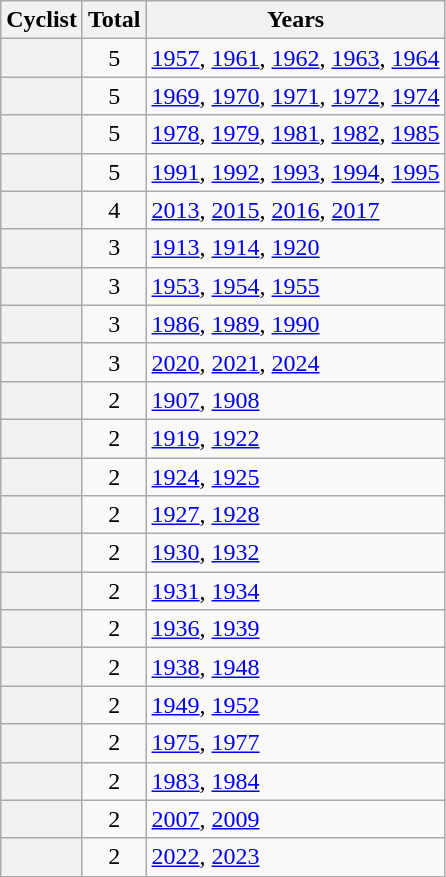<table class="sortable plainrowheaders wikitable">
<tr>
<th scope=col>Cyclist</th>
<th scope=col>Total</th>
<th scope=col class="unsortable">Years</th>
</tr>
<tr>
<th scope=row></th>
<td align=center>5</td>
<td><a href='#'>1957</a>, <a href='#'>1961</a>, <a href='#'>1962</a>, <a href='#'>1963</a>, <a href='#'>1964</a></td>
</tr>
<tr>
<th scope=row></th>
<td align=center>5</td>
<td><a href='#'>1969</a>, <a href='#'>1970</a>, <a href='#'>1971</a>, <a href='#'>1972</a>, <a href='#'>1974</a></td>
</tr>
<tr>
<th scope=row></th>
<td align=center>5</td>
<td><a href='#'>1978</a>, <a href='#'>1979</a>, <a href='#'>1981</a>, <a href='#'>1982</a>, <a href='#'>1985</a></td>
</tr>
<tr>
<th scope=row></th>
<td align=center>5</td>
<td><a href='#'>1991</a>, <a href='#'>1992</a>, <a href='#'>1993</a>, <a href='#'>1994</a>, <a href='#'>1995</a></td>
</tr>
<tr>
<th scope=row></th>
<td align=center>4</td>
<td><a href='#'>2013</a>, <a href='#'>2015</a>, <a href='#'>2016</a>, <a href='#'>2017</a></td>
</tr>
<tr>
<th scope=row></th>
<td align=center>3</td>
<td><a href='#'>1913</a>, <a href='#'>1914</a>, <a href='#'>1920</a></td>
</tr>
<tr>
<th scope=row></th>
<td align=center>3</td>
<td><a href='#'>1953</a>, <a href='#'>1954</a>, <a href='#'>1955</a></td>
</tr>
<tr>
<th scope=row></th>
<td align=center>3</td>
<td><a href='#'>1986</a>, <a href='#'>1989</a>, <a href='#'>1990</a></td>
</tr>
<tr>
<th scope="row"></th>
<td align="center">3</td>
<td><a href='#'>2020</a>, <a href='#'>2021</a>, <a href='#'>2024</a></td>
</tr>
<tr>
<th scope=row></th>
<td align=center>2</td>
<td><a href='#'>1907</a>, <a href='#'>1908</a></td>
</tr>
<tr>
<th scope=row></th>
<td align=center>2</td>
<td><a href='#'>1919</a>, <a href='#'>1922</a></td>
</tr>
<tr>
<th scope=row></th>
<td align=center>2</td>
<td><a href='#'>1924</a>, <a href='#'>1925</a></td>
</tr>
<tr>
<th scope=row></th>
<td align=center>2</td>
<td><a href='#'>1927</a>, <a href='#'>1928</a></td>
</tr>
<tr>
<th scope=row></th>
<td align=center>2</td>
<td><a href='#'>1930</a>, <a href='#'>1932</a></td>
</tr>
<tr>
<th scope=row></th>
<td align=center>2</td>
<td><a href='#'>1931</a>, <a href='#'>1934</a></td>
</tr>
<tr>
<th scope=row></th>
<td align=center>2</td>
<td><a href='#'>1936</a>, <a href='#'>1939</a></td>
</tr>
<tr>
<th scope=row></th>
<td align=center>2</td>
<td><a href='#'>1938</a>, <a href='#'>1948</a></td>
</tr>
<tr>
<th scope=row></th>
<td align=center>2</td>
<td><a href='#'>1949</a>, <a href='#'>1952</a></td>
</tr>
<tr>
<th scope=row></th>
<td align=center>2</td>
<td><a href='#'>1975</a>, <a href='#'>1977</a></td>
</tr>
<tr>
<th scope=row></th>
<td align=center>2</td>
<td><a href='#'>1983</a>, <a href='#'>1984</a></td>
</tr>
<tr>
<th scope=row></th>
<td align=center>2</td>
<td><a href='#'>2007</a>, <a href='#'>2009</a></td>
</tr>
<tr>
<th scope=row></th>
<td align=center>2</td>
<td><a href='#'>2022</a>, <a href='#'>2023</a></td>
</tr>
</table>
